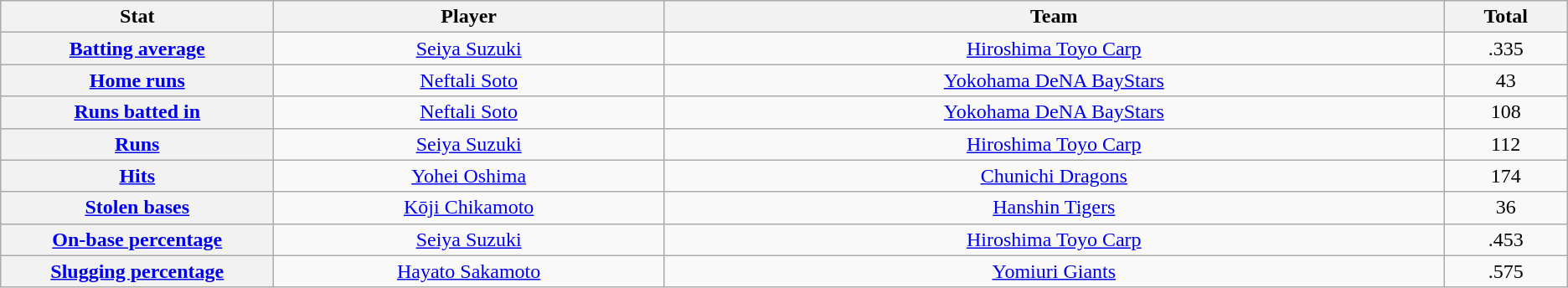<table class="wikitable" style="text-align:center;">
<tr>
<th scope="col" width="7%">Stat</th>
<th scope="col" width="10%">Player</th>
<th scope="col" width="20%">Team</th>
<th scope="col" width="3%">Total</th>
</tr>
<tr>
<th scope="row" style="text-align:center;"><a href='#'>Batting average</a></th>
<td><a href='#'>Seiya Suzuki</a></td>
<td><a href='#'>Hiroshima Toyo Carp</a></td>
<td>.335</td>
</tr>
<tr>
<th scope="row" style="text-align:center;"><a href='#'>Home runs</a></th>
<td><a href='#'>Neftali Soto</a></td>
<td><a href='#'>Yokohama DeNA BayStars</a></td>
<td>43</td>
</tr>
<tr>
<th scope="row" style="text-align:center;"><a href='#'>Runs batted in</a></th>
<td><a href='#'>Neftali Soto</a></td>
<td><a href='#'>Yokohama DeNA BayStars</a></td>
<td>108</td>
</tr>
<tr>
<th scope="row" style="text-align:center;"><a href='#'>Runs</a></th>
<td><a href='#'>Seiya Suzuki</a></td>
<td><a href='#'>Hiroshima Toyo Carp</a></td>
<td>112</td>
</tr>
<tr>
<th scope="row" style="text-align:center;"><a href='#'>Hits</a></th>
<td><a href='#'>Yohei Oshima</a></td>
<td><a href='#'>Chunichi Dragons</a></td>
<td>174</td>
</tr>
<tr>
<th scope="row" style="text-align:center;"><a href='#'>Stolen bases</a></th>
<td><a href='#'>Kōji Chikamoto</a></td>
<td><a href='#'>Hanshin Tigers</a></td>
<td>36</td>
</tr>
<tr>
<th scope="row" style="text-align:center;"><a href='#'>On-base percentage</a></th>
<td><a href='#'>Seiya Suzuki</a></td>
<td><a href='#'>Hiroshima Toyo Carp</a></td>
<td>.453</td>
</tr>
<tr>
<th scope="row" style="text-align:center;"><a href='#'>Slugging percentage</a></th>
<td><a href='#'>Hayato Sakamoto</a></td>
<td><a href='#'>Yomiuri Giants</a></td>
<td>.575</td>
</tr>
</table>
